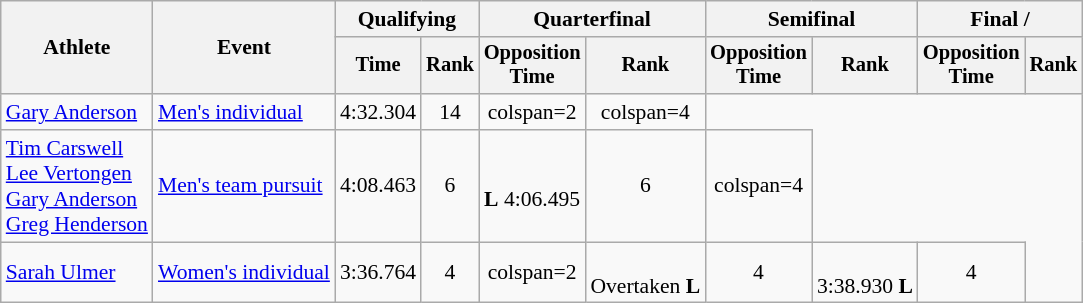<table class=wikitable style=font-size:90%;text-align:center>
<tr>
<th rowspan=2>Athlete</th>
<th rowspan=2>Event</th>
<th colspan=2>Qualifying</th>
<th colspan=2>Quarterfinal</th>
<th colspan=2>Semifinal</th>
<th colspan=2>Final / </th>
</tr>
<tr style=font-size:95%>
<th>Time</th>
<th>Rank</th>
<th>Opposition<br>Time</th>
<th>Rank</th>
<th>Opposition<br>Time</th>
<th>Rank</th>
<th>Opposition<br>Time</th>
<th>Rank</th>
</tr>
<tr>
<td align=left><a href='#'>Gary Anderson</a></td>
<td align=left><a href='#'>Men's individual</a></td>
<td>4:32.304</td>
<td>14</td>
<td>colspan=2 </td>
<td>colspan=4 </td>
</tr>
<tr>
<td align=left><a href='#'>Tim Carswell</a><br><a href='#'>Lee Vertongen</a><br><a href='#'>Gary Anderson</a><br><a href='#'>Greg Henderson</a></td>
<td align=left><a href='#'>Men's team pursuit</a></td>
<td>4:08.463</td>
<td>6</td>
<td align=center><br><strong>L</strong> 4:06.495</td>
<td>6</td>
<td>colspan=4 </td>
</tr>
<tr>
<td align=left><a href='#'>Sarah Ulmer</a></td>
<td align=left><a href='#'>Women's individual</a></td>
<td>3:36.764</td>
<td>4</td>
<td>colspan=2 </td>
<td><br> Overtaken <strong>L</strong></td>
<td>4</td>
<td><br> 3:38.930 <strong>L</strong></td>
<td>4</td>
</tr>
</table>
